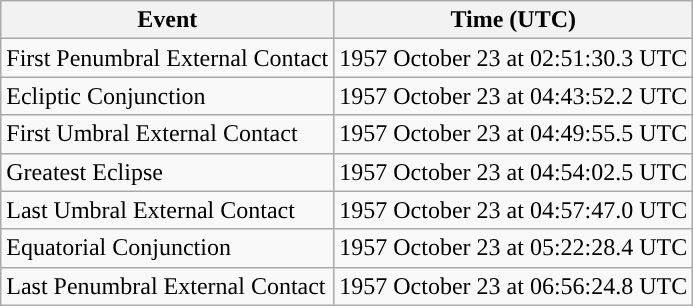<table class="wikitable">
<tr>
<th>Event</th>
<th>Time (UTC)</th>
</tr>
<tr>
<td>First Penumbral External Contact</td>
<td>1957 October 23 at 02:51:30.3 UTC</td>
</tr>
<tr>
<td>Ecliptic Conjunction</td>
<td>1957 October 23 at 04:43:52.2 UTC</td>
</tr>
<tr>
<td>First Umbral External Contact</td>
<td>1957 October 23 at 04:49:55.5 UTC</td>
</tr>
<tr>
<td>Greatest Eclipse</td>
<td>1957 October 23 at 04:54:02.5 UTC</td>
</tr>
<tr>
<td>Last Umbral External Contact</td>
<td>1957 October 23 at 04:57:47.0 UTC</td>
</tr>
<tr>
<td>Equatorial Conjunction</td>
<td>1957 October 23 at 05:22:28.4 UTC</td>
</tr>
<tr>
<td>Last Penumbral External Contact</td>
<td>1957 October 23 at 06:56:24.8 UTC</td>
</tr>
</table>
